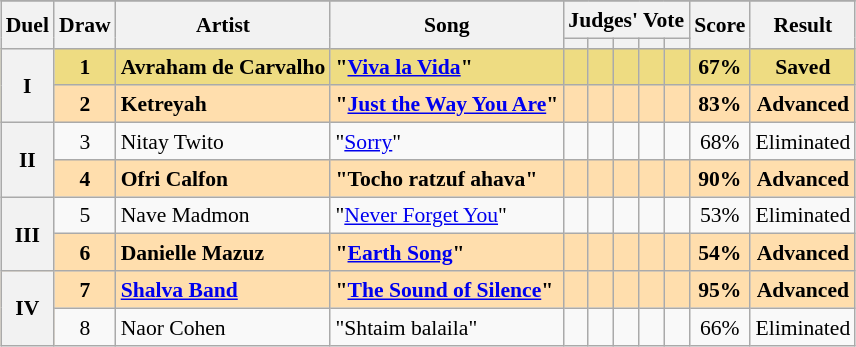<table class="sortable wikitable" style="margin: 1em auto 1em auto; text-align:center; font-size:90%; line-height:18px;">
<tr>
</tr>
<tr>
<th rowspan="2" class="unsortable">Duel</th>
<th rowspan="2">Draw</th>
<th rowspan="2">Artist</th>
<th rowspan="2">Song</th>
<th colspan="5" class="unsortable">Judges' Vote</th>
<th rowspan="2">Score</th>
<th rowspan="2">Result</th>
</tr>
<tr>
<th class="unsortable"></th>
<th class="unsortable"></th>
<th class="unsortable"></th>
<th class="unsortable"></th>
<th class="unsortable"></th>
</tr>
<tr style="font-weight:bold; background:#eedc82;">
<th rowspan=2>I</th>
<td>1</td>
<td align="left">Avraham de Carvalho</td>
<td align="left">"<a href='#'>Viva la Vida</a>"</td>
<td></td>
<td></td>
<td></td>
<td></td>
<td></td>
<td>67%</td>
<td>Saved</td>
</tr>
<tr style="font-weight:bold; background:navajowhite;">
<td>2</td>
<td align="left">Ketreyah</td>
<td align="left">"<a href='#'>Just the Way You Are</a>"</td>
<td></td>
<td></td>
<td></td>
<td></td>
<td></td>
<td>83%</td>
<td>Advanced</td>
</tr>
<tr>
<th rowspan=2>II</th>
<td>3</td>
<td align="left">Nitay Twito</td>
<td align="left">"<a href='#'>Sorry</a>"</td>
<td></td>
<td></td>
<td></td>
<td></td>
<td></td>
<td>68%</td>
<td>Eliminated</td>
</tr>
<tr style="font-weight:bold; background:navajowhite;">
<td>4</td>
<td align="left">Ofri Calfon</td>
<td align="left">"Tocho ratzuf ahava"</td>
<td></td>
<td></td>
<td></td>
<td></td>
<td></td>
<td>90%</td>
<td>Advanced</td>
</tr>
<tr>
<th rowspan=2>III</th>
<td>5</td>
<td align="left">Nave Madmon</td>
<td align="left">"<a href='#'>Never Forget You</a>"</td>
<td></td>
<td></td>
<td></td>
<td></td>
<td></td>
<td>53%</td>
<td>Eliminated</td>
</tr>
<tr style="font-weight:bold; background:navajowhite;">
<td>6</td>
<td align="left">Danielle Mazuz</td>
<td align="left">"<a href='#'>Earth Song</a>"</td>
<td></td>
<td></td>
<td></td>
<td></td>
<td></td>
<td>54%</td>
<td>Advanced</td>
</tr>
<tr style="font-weight:bold; background:navajowhite;">
<th rowspan=2>IV</th>
<td>7</td>
<td align="left"><a href='#'>Shalva Band</a></td>
<td align="left">"<a href='#'>The Sound of Silence</a>"</td>
<td></td>
<td></td>
<td></td>
<td></td>
<td></td>
<td>95%</td>
<td>Advanced</td>
</tr>
<tr>
<td>8</td>
<td align="left">Naor Cohen</td>
<td align="left">"Shtaim balaila"</td>
<td></td>
<td></td>
<td></td>
<td></td>
<td></td>
<td>66%</td>
<td>Eliminated</td>
</tr>
</table>
